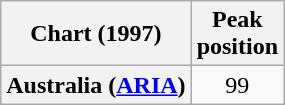<table class="wikitable plainrowheaders">
<tr>
<th scope="col">Chart (1997)</th>
<th scope="col">Peak<br>position</th>
</tr>
<tr>
<th scope="row">Australia (<a href='#'>ARIA</a>)</th>
<td style="text-align:center;">99</td>
</tr>
</table>
